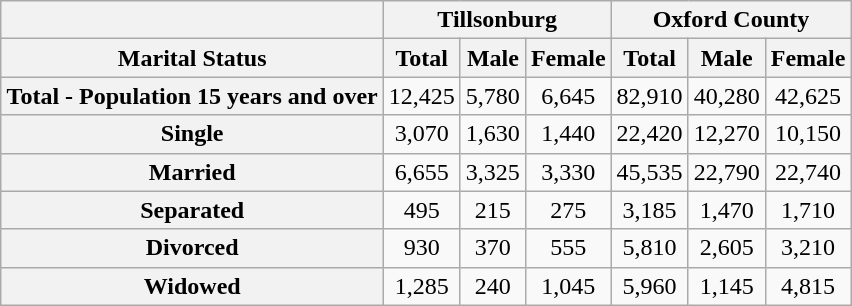<table class="wikitable" style="margin: 1em auto 1em auto">
<tr>
<th></th>
<th colspan="3">Tillsonburg</th>
<th colspan="3">Oxford County</th>
</tr>
<tr>
<th>Marital Status</th>
<th>Total</th>
<th>Male</th>
<th>Female</th>
<th>Total</th>
<th>Male</th>
<th>Female</th>
</tr>
<tr align="center">
<th>Total - Population 15 years and over</th>
<td>12,425</td>
<td>5,780</td>
<td>6,645</td>
<td>82,910</td>
<td>40,280</td>
<td>42,625</td>
</tr>
<tr align="center">
<th>Single</th>
<td>3,070</td>
<td>1,630</td>
<td>1,440</td>
<td>22,420</td>
<td>12,270</td>
<td>10,150</td>
</tr>
<tr align="center">
<th>Married</th>
<td>6,655</td>
<td>3,325</td>
<td>3,330</td>
<td>45,535</td>
<td>22,790</td>
<td>22,740</td>
</tr>
<tr align="center">
<th>Separated</th>
<td>495</td>
<td>215</td>
<td>275</td>
<td>3,185</td>
<td>1,470</td>
<td>1,710</td>
</tr>
<tr align="center">
<th>Divorced</th>
<td>930</td>
<td>370</td>
<td>555</td>
<td>5,810</td>
<td>2,605</td>
<td>3,210</td>
</tr>
<tr align="center">
<th>Widowed</th>
<td>1,285</td>
<td>240</td>
<td>1,045</td>
<td>5,960</td>
<td>1,145</td>
<td>4,815</td>
</tr>
</table>
